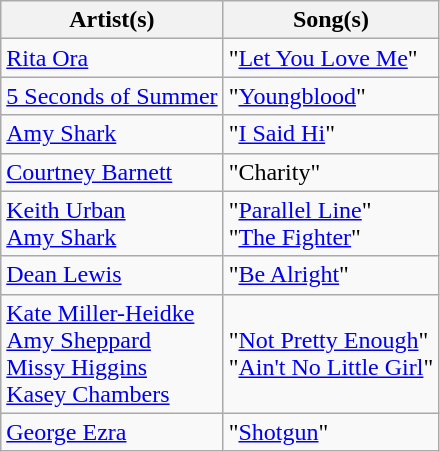<table class="wikitable plainrowheaders">
<tr>
<th scope="col">Artist(s)</th>
<th scope="col">Song(s)</th>
</tr>
<tr>
<td scope="row"><a href='#'>Rita Ora</a></td>
<td>"<a href='#'>Let You Love Me</a>"</td>
</tr>
<tr>
<td scope="row"><a href='#'>5 Seconds of Summer</a></td>
<td>"<a href='#'>Youngblood</a>"</td>
</tr>
<tr>
<td scope="row"><a href='#'>Amy Shark</a></td>
<td>"<a href='#'>I Said Hi</a>"</td>
</tr>
<tr>
<td scope="row"><a href='#'>Courtney Barnett</a></td>
<td>"Charity"</td>
</tr>
<tr>
<td scope="row"><a href='#'>Keith Urban</a> <br> <a href='#'>Amy Shark</a></td>
<td>"<a href='#'>Parallel Line</a>" <br> "<a href='#'>The Fighter</a>"</td>
</tr>
<tr>
<td scope="row"><a href='#'>Dean Lewis</a></td>
<td>"<a href='#'>Be Alright</a>"</td>
</tr>
<tr>
<td scope="row"><a href='#'>Kate Miller-Heidke</a> <br> <a href='#'>Amy Sheppard</a> <br> <a href='#'>Missy Higgins</a> <br> <a href='#'>Kasey Chambers</a></td>
<td>"<a href='#'>Not Pretty Enough</a>" <br> "<a href='#'>Ain't No Little Girl</a>"</td>
</tr>
<tr>
<td scope="row"><a href='#'>George Ezra</a></td>
<td>"<a href='#'>Shotgun</a>"</td>
</tr>
</table>
